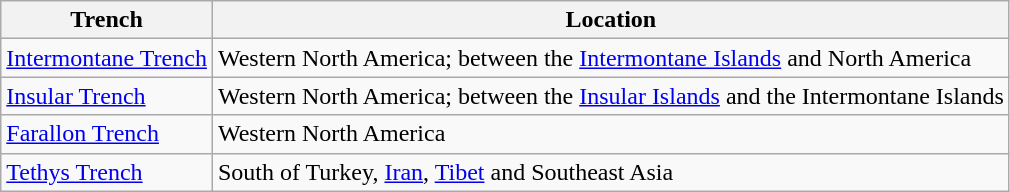<table class="wikitable">
<tr>
<th>Trench</th>
<th>Location</th>
</tr>
<tr>
<td><a href='#'>Intermontane Trench</a></td>
<td>Western North America; between the <a href='#'>Intermontane Islands</a> and North America</td>
</tr>
<tr>
<td><a href='#'>Insular Trench</a></td>
<td>Western North America; between the <a href='#'>Insular Islands</a> and the Intermontane Islands</td>
</tr>
<tr>
<td><a href='#'>Farallon Trench</a></td>
<td>Western North America</td>
</tr>
<tr>
<td><a href='#'>Tethys Trench</a></td>
<td>South of Turkey, <a href='#'>Iran</a>, <a href='#'>Tibet</a> and Southeast Asia</td>
</tr>
</table>
